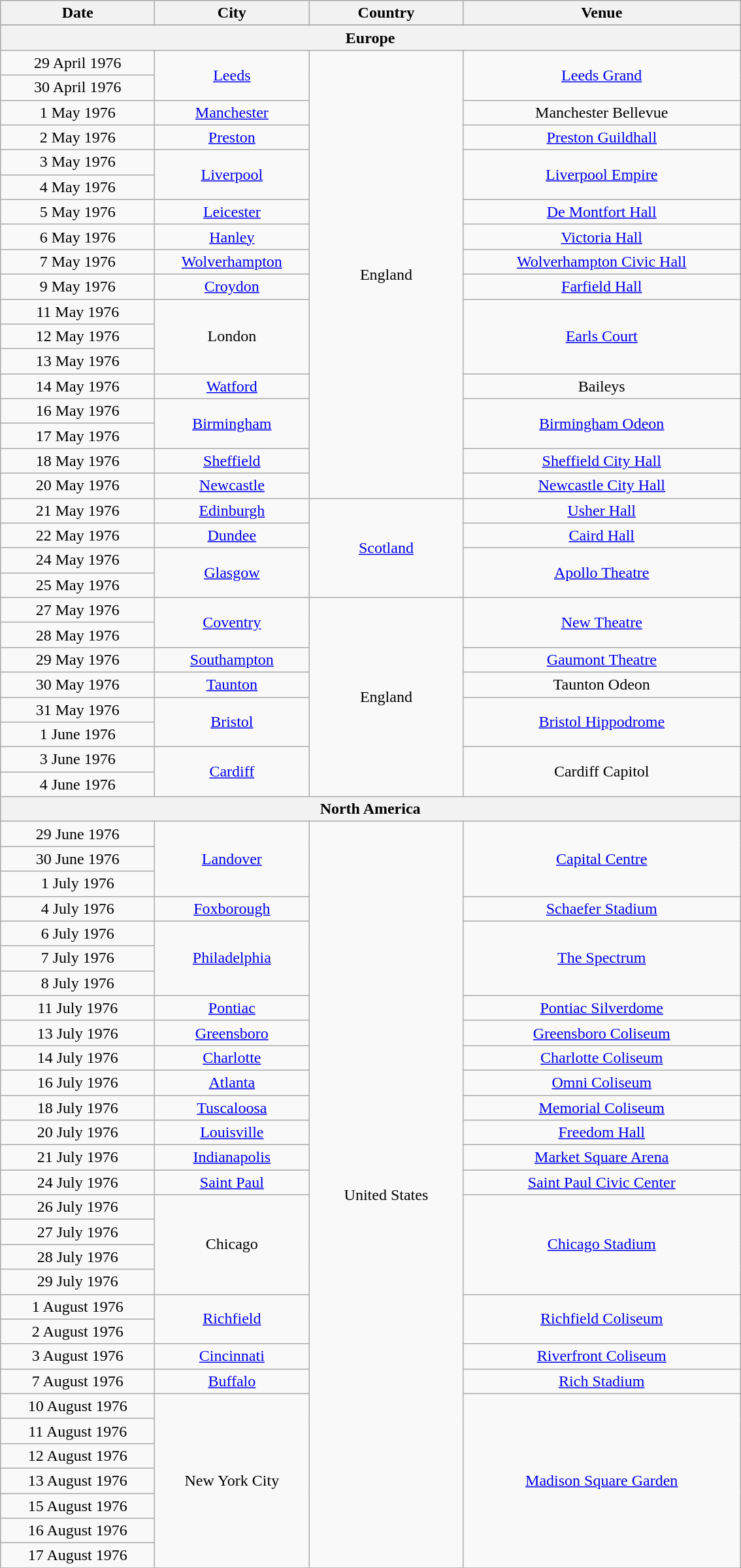<table class="wikitable" style="text-align:center;">
<tr>
<th width="150">Date</th>
<th width="150">City</th>
<th width="150">Country</th>
<th width="275">Venue</th>
</tr>
<tr>
</tr>
<tr style="background:#ddd;">
<th colspan="4"><strong>Europe</strong></th>
</tr>
<tr>
<td>29 April 1976</td>
<td rowspan="2"><a href='#'>Leeds</a></td>
<td rowspan="18">England</td>
<td rowspan="2"><a href='#'>Leeds Grand</a></td>
</tr>
<tr>
<td>30 April 1976</td>
</tr>
<tr>
<td>1 May 1976</td>
<td><a href='#'>Manchester</a></td>
<td>Manchester Bellevue</td>
</tr>
<tr>
<td>2 May 1976</td>
<td><a href='#'>Preston</a></td>
<td><a href='#'>Preston Guildhall</a></td>
</tr>
<tr>
<td>3 May 1976</td>
<td rowspan="2"><a href='#'>Liverpool</a></td>
<td rowspan="2"><a href='#'>Liverpool Empire</a></td>
</tr>
<tr>
<td>4 May 1976</td>
</tr>
<tr>
<td>5 May 1976</td>
<td><a href='#'>Leicester</a></td>
<td><a href='#'>De Montfort Hall</a></td>
</tr>
<tr>
<td>6 May 1976</td>
<td><a href='#'>Hanley</a></td>
<td><a href='#'>Victoria Hall</a></td>
</tr>
<tr>
<td>7 May 1976</td>
<td><a href='#'>Wolverhampton</a></td>
<td><a href='#'>Wolverhampton Civic Hall</a></td>
</tr>
<tr>
<td>9 May 1976</td>
<td><a href='#'>Croydon</a></td>
<td><a href='#'>Farfield Hall</a></td>
</tr>
<tr>
<td>11 May 1976</td>
<td rowspan="3">London</td>
<td rowspan="3"><a href='#'>Earls Court</a></td>
</tr>
<tr>
<td>12 May 1976</td>
</tr>
<tr>
<td>13 May 1976</td>
</tr>
<tr>
<td>14 May 1976</td>
<td><a href='#'>Watford</a></td>
<td>Baileys</td>
</tr>
<tr>
<td>16 May 1976</td>
<td rowspan="2"><a href='#'>Birmingham</a></td>
<td rowspan="2"><a href='#'>Birmingham Odeon</a></td>
</tr>
<tr>
<td>17 May 1976</td>
</tr>
<tr>
<td>18 May 1976</td>
<td><a href='#'>Sheffield</a></td>
<td><a href='#'>Sheffield City Hall</a></td>
</tr>
<tr>
<td>20 May 1976</td>
<td><a href='#'>Newcastle</a></td>
<td><a href='#'>Newcastle City Hall</a></td>
</tr>
<tr>
<td>21 May 1976</td>
<td><a href='#'>Edinburgh</a></td>
<td rowspan="4"><a href='#'>Scotland</a></td>
<td><a href='#'>Usher Hall</a></td>
</tr>
<tr>
<td>22 May 1976</td>
<td><a href='#'>Dundee</a></td>
<td><a href='#'>Caird Hall</a></td>
</tr>
<tr>
<td>24 May 1976</td>
<td rowspan="2"><a href='#'>Glasgow</a></td>
<td rowspan="2"><a href='#'>Apollo Theatre</a></td>
</tr>
<tr>
<td>25 May 1976</td>
</tr>
<tr>
<td>27 May 1976</td>
<td rowspan="2"><a href='#'>Coventry</a></td>
<td rowspan="8">England</td>
<td rowspan="2"><a href='#'>New Theatre</a></td>
</tr>
<tr>
<td>28 May 1976</td>
</tr>
<tr>
<td>29 May 1976</td>
<td><a href='#'>Southampton</a></td>
<td><a href='#'>Gaumont Theatre</a></td>
</tr>
<tr>
<td>30 May 1976</td>
<td><a href='#'>Taunton</a></td>
<td>Taunton Odeon</td>
</tr>
<tr>
<td>31 May 1976</td>
<td rowspan="2"><a href='#'>Bristol</a></td>
<td rowspan="2"><a href='#'>Bristol Hippodrome</a></td>
</tr>
<tr>
<td>1 June 1976</td>
</tr>
<tr>
<td>3 June 1976</td>
<td rowspan="2"><a href='#'>Cardiff</a></td>
<td rowspan="2">Cardiff Capitol</td>
</tr>
<tr>
<td>4 June 1976</td>
</tr>
<tr>
<th colspan="4"><strong>North America</strong></th>
</tr>
<tr>
<td>29 June 1976</td>
<td rowspan="3"><a href='#'>Landover</a></td>
<td rowspan="30">United States</td>
<td rowspan="3"><a href='#'>Capital Centre</a></td>
</tr>
<tr>
<td>30 June 1976</td>
</tr>
<tr>
<td>1 July 1976</td>
</tr>
<tr>
<td>4 July 1976</td>
<td><a href='#'>Foxborough</a></td>
<td><a href='#'>Schaefer Stadium</a></td>
</tr>
<tr>
<td>6 July 1976</td>
<td rowspan="3"><a href='#'>Philadelphia</a></td>
<td rowspan="3"><a href='#'>The Spectrum</a></td>
</tr>
<tr>
<td>7 July 1976</td>
</tr>
<tr>
<td>8 July 1976</td>
</tr>
<tr>
<td>11 July 1976</td>
<td><a href='#'>Pontiac</a></td>
<td><a href='#'>Pontiac Silverdome</a></td>
</tr>
<tr>
<td>13 July 1976</td>
<td><a href='#'>Greensboro</a></td>
<td><a href='#'>Greensboro Coliseum</a></td>
</tr>
<tr>
<td>14 July 1976</td>
<td><a href='#'>Charlotte</a></td>
<td><a href='#'>Charlotte Coliseum</a></td>
</tr>
<tr>
<td>16 July 1976</td>
<td><a href='#'>Atlanta</a></td>
<td><a href='#'>Omni Coliseum</a></td>
</tr>
<tr>
<td>18 July 1976</td>
<td><a href='#'>Tuscaloosa</a></td>
<td><a href='#'>Memorial Coliseum</a></td>
</tr>
<tr>
<td>20 July 1976</td>
<td><a href='#'>Louisville</a></td>
<td><a href='#'>Freedom Hall</a></td>
</tr>
<tr>
<td>21 July 1976</td>
<td><a href='#'>Indianapolis</a></td>
<td><a href='#'>Market Square Arena</a></td>
</tr>
<tr>
<td>24 July 1976</td>
<td><a href='#'>Saint Paul</a></td>
<td><a href='#'>Saint Paul Civic Center</a></td>
</tr>
<tr>
<td>26 July 1976</td>
<td rowspan="4">Chicago</td>
<td rowspan="4"><a href='#'>Chicago Stadium</a></td>
</tr>
<tr>
<td>27 July 1976</td>
</tr>
<tr>
<td>28 July 1976</td>
</tr>
<tr>
<td>29 July 1976</td>
</tr>
<tr>
<td>1 August 1976</td>
<td rowspan="2"><a href='#'>Richfield</a></td>
<td rowspan="2"><a href='#'>Richfield Coliseum</a></td>
</tr>
<tr>
<td>2 August 1976</td>
</tr>
<tr>
<td>3 August 1976</td>
<td><a href='#'>Cincinnati</a></td>
<td><a href='#'>Riverfront Coliseum</a></td>
</tr>
<tr>
<td>7 August 1976</td>
<td><a href='#'>Buffalo</a></td>
<td><a href='#'>Rich Stadium</a></td>
</tr>
<tr>
<td>10 August 1976</td>
<td rowspan="7">New York City</td>
<td rowspan="7"><a href='#'>Madison Square Garden</a></td>
</tr>
<tr>
<td>11 August 1976</td>
</tr>
<tr>
<td>12 August 1976</td>
</tr>
<tr>
<td>13 August 1976</td>
</tr>
<tr>
<td>15 August 1976</td>
</tr>
<tr>
<td>16 August 1976</td>
</tr>
<tr>
<td>17 August 1976</td>
</tr>
<tr>
</tr>
</table>
